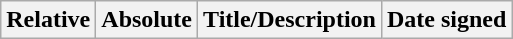<table class="wikitable">
<tr>
<th>Relative </th>
<th>Absolute </th>
<th>Title/Description</th>
<th>Date signed</th>
</tr>
</table>
